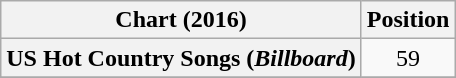<table class="wikitable sortable plainrowheaders" style="text-align:center">
<tr>
<th scope="col">Chart (2016)</th>
<th scope="col">Position</th>
</tr>
<tr>
<th scope="row">US Hot Country Songs (<em>Billboard</em>)</th>
<td>59</td>
</tr>
<tr>
</tr>
</table>
